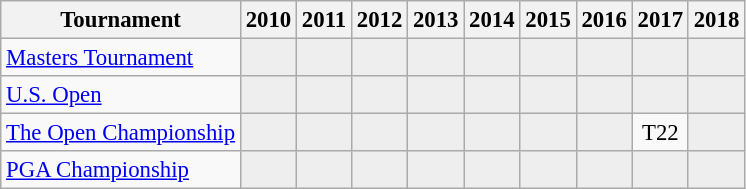<table class="wikitable" style="font-size:95%;text-align:center;">
<tr>
<th>Tournament</th>
<th>2010</th>
<th>2011</th>
<th>2012</th>
<th>2013</th>
<th>2014</th>
<th>2015</th>
<th>2016</th>
<th>2017</th>
<th>2018</th>
</tr>
<tr>
<td align=left><a href='#'>Masters Tournament</a></td>
<td style="background:#eeeeee;"></td>
<td style="background:#eeeeee;"></td>
<td style="background:#eeeeee;"></td>
<td style="background:#eeeeee;"></td>
<td style="background:#eeeeee;"></td>
<td style="background:#eeeeee;"></td>
<td style="background:#eeeeee;"></td>
<td style="background:#eeeeee;"></td>
<td style="background:#eeeeee;"></td>
</tr>
<tr>
<td align=left><a href='#'>U.S. Open</a></td>
<td style="background:#eeeeee;"></td>
<td style="background:#eeeeee;"></td>
<td style="background:#eeeeee;"></td>
<td style="background:#eeeeee;"></td>
<td style="background:#eeeeee;"></td>
<td style="background:#eeeeee;"></td>
<td style="background:#eeeeee;"></td>
<td style="background:#eeeeee;"></td>
<td style="background:#eeeeee;"></td>
</tr>
<tr>
<td align=left><a href='#'>The Open Championship</a></td>
<td style="background:#eeeeee;"></td>
<td style="background:#eeeeee;"></td>
<td style="background:#eeeeee;"></td>
<td style="background:#eeeeee;"></td>
<td style="background:#eeeeee;"></td>
<td style="background:#eeeeee;"></td>
<td style="background:#eeeeee;"></td>
<td>T22</td>
<td style="background:#eeeeee;"></td>
</tr>
<tr>
<td align=left><a href='#'>PGA Championship</a></td>
<td style="background:#eeeeee;"></td>
<td style="background:#eeeeee;"></td>
<td style="background:#eeeeee;"></td>
<td style="background:#eeeeee;"></td>
<td style="background:#eeeeee;"></td>
<td style="background:#eeeeee;"></td>
<td style="background:#eeeeee;"></td>
<td style="background:#eeeeee;"></td>
<td style="background:#eeeeee;"></td>
</tr>
</table>
